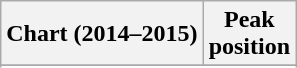<table class="wikitable sortable">
<tr>
<th>Chart (2014–2015)</th>
<th>Peak<br>position</th>
</tr>
<tr>
</tr>
<tr>
</tr>
<tr>
</tr>
<tr>
</tr>
<tr>
</tr>
</table>
